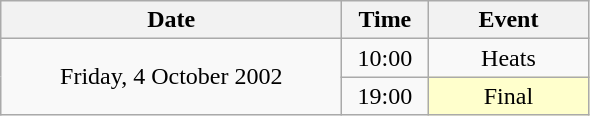<table class = "wikitable" style="text-align:center;">
<tr>
<th width=220>Date</th>
<th width=50>Time</th>
<th width=100>Event</th>
</tr>
<tr>
<td rowspan=2>Friday, 4 October 2002</td>
<td>10:00</td>
<td>Heats</td>
</tr>
<tr>
<td>19:00</td>
<td bgcolor=ffffcc>Final</td>
</tr>
</table>
